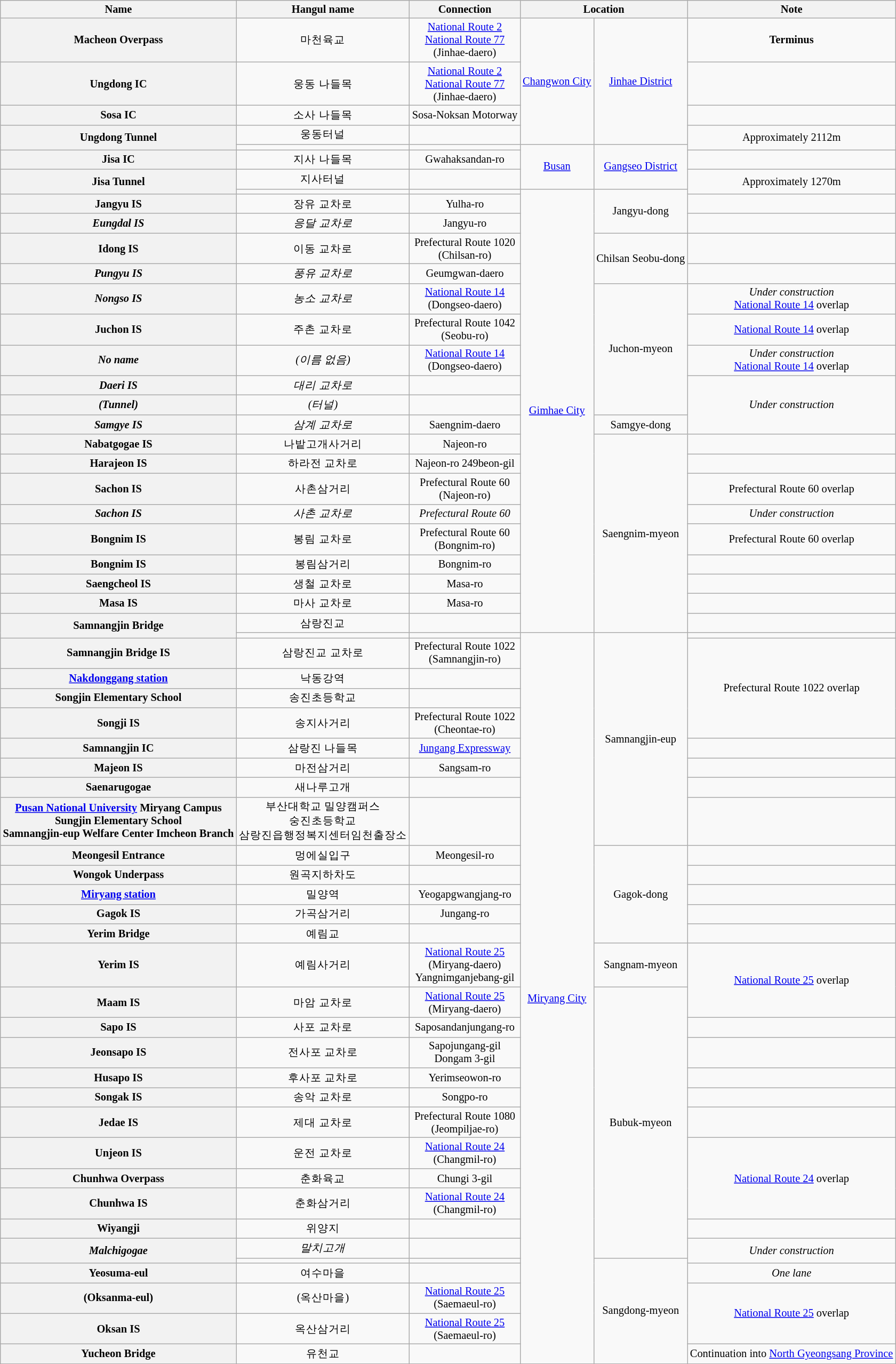<table class="wikitable" style="font-size: 85%; text-align: center;">
<tr>
<th>Name </th>
<th>Hangul name</th>
<th>Connection</th>
<th colspan="2">Location</th>
<th>Note</th>
</tr>
<tr>
<th>Macheon Overpass</th>
<td>마천육교</td>
<td><a href='#'>National Route 2</a><br><a href='#'>National Route 77</a><br>(Jinhae-daero)</td>
<td rowspan=4><a href='#'>Changwon City</a></td>
<td rowspan=4><a href='#'>Jinhae District</a></td>
<td><strong>Terminus</strong></td>
</tr>
<tr>
<th>Ungdong IC</th>
<td>웅동 나들목</td>
<td><a href='#'>National Route 2</a><br><a href='#'>National Route 77</a><br>(Jinhae-daero)</td>
<td></td>
</tr>
<tr>
<th>Sosa IC</th>
<td>소사 나들목</td>
<td>Sosa-Noksan Motorway</td>
<td></td>
</tr>
<tr>
<th rowspan=2>Ungdong Tunnel</th>
<td>웅동터널</td>
<td></td>
<td rowspan=2>Approximately 2112m</td>
</tr>
<tr>
<td></td>
<td></td>
<td rowspan=3><a href='#'>Busan</a></td>
<td rowspan=3><a href='#'>Gangseo District</a></td>
</tr>
<tr>
<th>Jisa IC</th>
<td>지사 나들목</td>
<td>Gwahaksandan-ro</td>
<td></td>
</tr>
<tr>
<th rowspan=2>Jisa Tunnel</th>
<td>지사터널</td>
<td></td>
<td rowspan=2>Approximately 1270m</td>
</tr>
<tr>
<td></td>
<td></td>
<td rowspan=20><a href='#'>Gimhae City</a></td>
<td rowspan=3>Jangyu-dong</td>
</tr>
<tr>
<th>Jangyu IS</th>
<td>장유 교차로</td>
<td>Yulha-ro</td>
<td></td>
</tr>
<tr>
<th><em>Eungdal IS</em></th>
<td><em>응달 교차로</em></td>
<td>Jangyu-ro</td>
<td></td>
</tr>
<tr>
<th>Idong IS</th>
<td>이동 교차로</td>
<td>Prefectural Route 1020<br>(Chilsan-ro)</td>
<td rowspan="2">Chilsan Seobu-dong</td>
<td></td>
</tr>
<tr>
<th><em>Pungyu IS</em></th>
<td><em>풍유 교차로</em></td>
<td>Geumgwan-daero</td>
<td></td>
</tr>
<tr>
<th><em>Nongso IS</em></th>
<td><em>농소 교차로</em></td>
<td><a href='#'>National Route 14</a><br>(Dongseo-daero)</td>
<td rowspan=5>Juchon-myeon</td>
<td><em>Under construction</em><br><a href='#'>National Route 14</a> overlap</td>
</tr>
<tr>
<th>Juchon IS</th>
<td>주촌 교차로</td>
<td>Prefectural Route 1042<br>(Seobu-ro)</td>
<td><a href='#'>National Route 14</a> overlap</td>
</tr>
<tr>
<th><em>No name</em></th>
<td><em>(이름 없음)</em></td>
<td><a href='#'>National Route 14</a><br>(Dongseo-daero)</td>
<td><em>Under construction</em><br><a href='#'>National Route 14</a> overlap</td>
</tr>
<tr>
<th><em>Daeri IS</em></th>
<td><em>대리 교차로</em></td>
<td></td>
<td rowspan=3><em>Under construction</em></td>
</tr>
<tr>
<th><em>(Tunnel)</em></th>
<td><em>(터널)</em></td>
<td></td>
</tr>
<tr>
<th><em>Samgye IS</em></th>
<td><em>삼계 교차로</em></td>
<td>Saengnim-daero</td>
<td>Samgye-dong</td>
</tr>
<tr>
<th>Nabatgogae IS</th>
<td>나밭고개사거리</td>
<td>Najeon-ro</td>
<td rowspan=9>Saengnim-myeon</td>
<td></td>
</tr>
<tr>
<th>Harajeon IS</th>
<td>하라전 교차로</td>
<td>Najeon-ro 249beon-gil</td>
<td></td>
</tr>
<tr>
<th>Sachon IS</th>
<td>사촌삼거리</td>
<td>Prefectural Route 60<br>(Najeon-ro)</td>
<td>Prefectural Route 60 overlap</td>
</tr>
<tr>
<th><em>Sachon IS</em></th>
<td><em>사촌 교차로</em></td>
<td><em>Prefectural Route 60</em></td>
<td><em>Under construction</em></td>
</tr>
<tr>
<th>Bongnim IS</th>
<td>봉림 교차로</td>
<td>Prefectural Route 60<br>(Bongnim-ro)</td>
<td>Prefectural Route 60 overlap</td>
</tr>
<tr>
<th>Bongnim IS</th>
<td>봉림삼거리</td>
<td>Bongnim-ro</td>
<td></td>
</tr>
<tr>
<th>Saengcheol IS</th>
<td>생철 교차로</td>
<td>Masa-ro</td>
<td></td>
</tr>
<tr>
<th>Masa IS</th>
<td>마사 교차로</td>
<td>Masa-ro</td>
<td></td>
</tr>
<tr>
<th rowspan=2>Samnangjin Bridge</th>
<td>삼랑진교</td>
<td></td>
<td></td>
</tr>
<tr>
<td></td>
<td></td>
<td rowspan=31><a href='#'>Miryang City</a></td>
<td rowspan=9>Samnangjin-eup</td>
<td></td>
</tr>
<tr>
<th>Samnangjin Bridge IS</th>
<td>삼랑진교 교차로</td>
<td>Prefectural Route 1022<br>(Samnangjin-ro)</td>
<td rowspan=4>Prefectural Route 1022 overlap</td>
</tr>
<tr>
<th><a href='#'>Nakdonggang station</a></th>
<td>낙동강역</td>
<td></td>
</tr>
<tr>
<th>Songjin Elementary School</th>
<td>송진초등학교</td>
<td></td>
</tr>
<tr>
<th>Songji IS</th>
<td>송지사거리</td>
<td>Prefectural Route 1022<br>(Cheontae-ro)</td>
</tr>
<tr>
<th>Samnangjin IC</th>
<td>삼랑진 나들목</td>
<td><a href='#'>Jungang Expressway</a></td>
<td></td>
</tr>
<tr>
<th>Majeon IS</th>
<td>마전삼거리</td>
<td>Sangsam-ro</td>
<td></td>
</tr>
<tr>
<th>Saenarugogae</th>
<td>새나루고개</td>
<td></td>
<td></td>
</tr>
<tr>
<th><a href='#'>Pusan National University</a> Miryang Campus<br>Sungjin Elementary School<br>Samnangjin-eup Welfare Center Imcheon Branch</th>
<td>부산대학교 밀양캠퍼스<br>숭진초등학교<br>삼랑진읍행정복지센터임천출장소</td>
<td></td>
<td></td>
</tr>
<tr>
<th>Meongesil Entrance</th>
<td>멍에실입구</td>
<td>Meongesil-ro</td>
<td rowspan=5>Gagok-dong</td>
<td></td>
</tr>
<tr>
<th>Wongok Underpass</th>
<td>원곡지하차도</td>
<td></td>
<td></td>
</tr>
<tr>
<th><a href='#'>Miryang station</a></th>
<td>밀양역</td>
<td>Yeogapgwangjang-ro</td>
<td></td>
</tr>
<tr>
<th>Gagok IS</th>
<td>가곡삼거리</td>
<td>Jungang-ro</td>
<td></td>
</tr>
<tr>
<th>Yerim Bridge</th>
<td>예림교</td>
<td></td>
<td></td>
</tr>
<tr>
<th>Yerim IS</th>
<td>예림사거리</td>
<td><a href='#'>National Route 25</a><br>(Miryang-daero)<br>Yangnimganjebang-gil</td>
<td>Sangnam-myeon</td>
<td rowspan=2><a href='#'>National Route 25</a> overlap</td>
</tr>
<tr>
<th>Maam IS</th>
<td>마암 교차로</td>
<td><a href='#'>National Route 25</a><br>(Miryang-daero)</td>
<td rowspan=11>Bubuk-myeon</td>
</tr>
<tr>
<th>Sapo IS</th>
<td>사포 교차로</td>
<td>Saposandanjungang-ro</td>
<td></td>
</tr>
<tr>
<th>Jeonsapo IS</th>
<td>전사포 교차로</td>
<td>Sapojungang-gil<br>Dongam 3-gil</td>
<td></td>
</tr>
<tr>
<th>Husapo IS</th>
<td>후사포 교차로</td>
<td>Yerimseowon-ro</td>
<td></td>
</tr>
<tr>
<th>Songak IS</th>
<td>송악 교차로</td>
<td>Songpo-ro</td>
<td></td>
</tr>
<tr>
<th>Jedae IS</th>
<td>제대 교차로</td>
<td>Prefectural Route 1080<br>(Jeompiljae-ro)</td>
<td></td>
</tr>
<tr>
<th>Unjeon IS</th>
<td>운전 교차로</td>
<td><a href='#'>National Route 24</a><br>(Changmil-ro)</td>
<td rowspan=3><a href='#'>National Route 24</a> overlap</td>
</tr>
<tr>
<th>Chunhwa Overpass</th>
<td>춘화육교</td>
<td>Chungi 3-gil</td>
</tr>
<tr>
<th>Chunhwa IS</th>
<td>춘화삼거리</td>
<td><a href='#'>National Route 24</a><br>(Changmil-ro)</td>
</tr>
<tr>
<th>Wiyangji</th>
<td>위양지</td>
<td></td>
<td></td>
</tr>
<tr>
<th rowspan=2><em>Malchigogae</em></th>
<td><em>말치고개</em></td>
<td></td>
<td rowspan=2><em>Under construction</em></td>
</tr>
<tr>
<td></td>
<td></td>
<td rowspan=5>Sangdong-myeon</td>
</tr>
<tr>
<th>Yeosuma-eul</th>
<td>여수마을</td>
<td></td>
<td><em>One lane</em></td>
</tr>
<tr>
<th>(Oksanma-eul)</th>
<td>(옥산마을)</td>
<td><a href='#'>National Route 25</a><br>(Saemaeul-ro)</td>
<td rowspan=2><a href='#'>National Route 25</a> overlap</td>
</tr>
<tr>
<th>Oksan IS</th>
<td>옥산삼거리</td>
<td><a href='#'>National Route 25</a><br>(Saemaeul-ro)</td>
</tr>
<tr>
<th>Yucheon Bridge</th>
<td>유천교</td>
<td></td>
<td>Continuation into <a href='#'>North Gyeongsang Province</a></td>
</tr>
<tr>
</tr>
</table>
